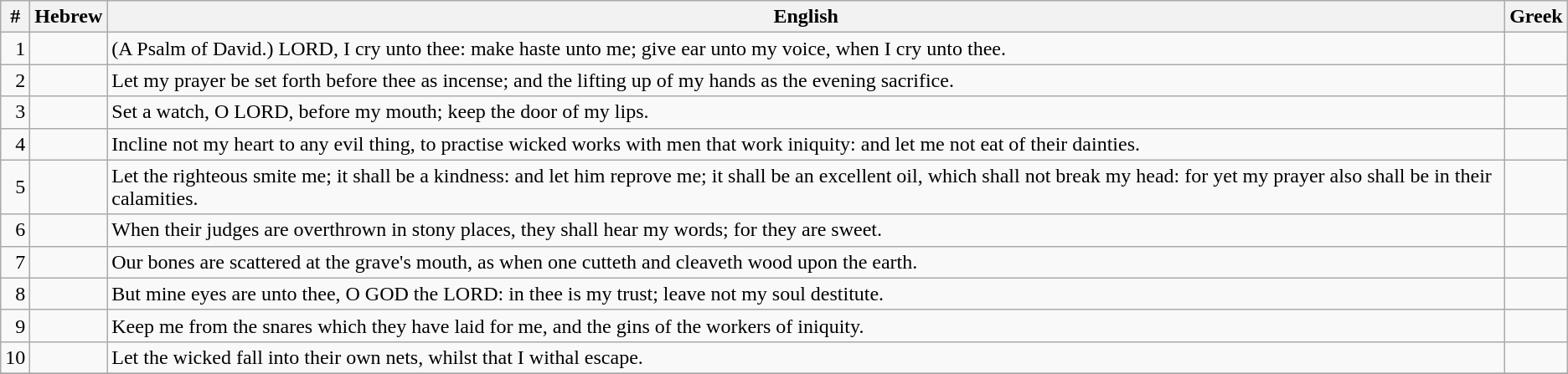<table class=wikitable>
<tr>
<th>#</th>
<th>Hebrew</th>
<th>English</th>
<th>Greek</th>
</tr>
<tr>
<td style="text-align:right">1</td>
<td style="text-align:right"></td>
<td>(A Psalm of David.) LORD, I cry unto thee: make haste unto me; give ear unto my voice, when I cry unto thee.</td>
<td></td>
</tr>
<tr>
<td style="text-align:right">2</td>
<td style="text-align:right"></td>
<td>Let my prayer be set forth before thee as incense; and the lifting up of my hands as the evening sacrifice.</td>
<td></td>
</tr>
<tr>
<td style="text-align:right">3</td>
<td style="text-align:right"></td>
<td>Set a watch, O LORD, before my mouth; keep the door of my lips.</td>
<td></td>
</tr>
<tr>
<td style="text-align:right">4</td>
<td style="text-align:right"></td>
<td>Incline not my heart to any evil thing, to practise wicked works with men that work iniquity: and let me not eat of their dainties.</td>
<td></td>
</tr>
<tr>
<td style="text-align:right">5</td>
<td style="text-align:right"></td>
<td>Let the righteous smite me; it shall be a kindness: and let him reprove me; it shall be an excellent oil, which shall not break my head: for yet my prayer also shall be in their calamities.</td>
<td></td>
</tr>
<tr>
<td style="text-align:right">6</td>
<td style="text-align:right"></td>
<td>When their judges are overthrown in stony places, they shall hear my words; for they are sweet.</td>
<td></td>
</tr>
<tr>
<td style="text-align:right">7</td>
<td style="text-align:right"></td>
<td>Our bones are scattered at the grave's mouth, as when one cutteth and cleaveth wood upon the earth.</td>
<td></td>
</tr>
<tr>
<td style="text-align:right">8</td>
<td style="text-align:right"></td>
<td>But mine eyes are unto thee, O GOD the LORD: in thee is my trust; leave not my soul destitute.</td>
<td></td>
</tr>
<tr>
<td style="text-align:right">9</td>
<td style="text-align:right"></td>
<td>Keep me from the snares which they have laid for me, and the gins of the workers of iniquity.</td>
<td></td>
</tr>
<tr>
<td style="text-align:right">10</td>
<td style="text-align:right"></td>
<td>Let the wicked fall into their own nets, whilst that I withal escape.</td>
<td></td>
</tr>
<tr>
</tr>
</table>
